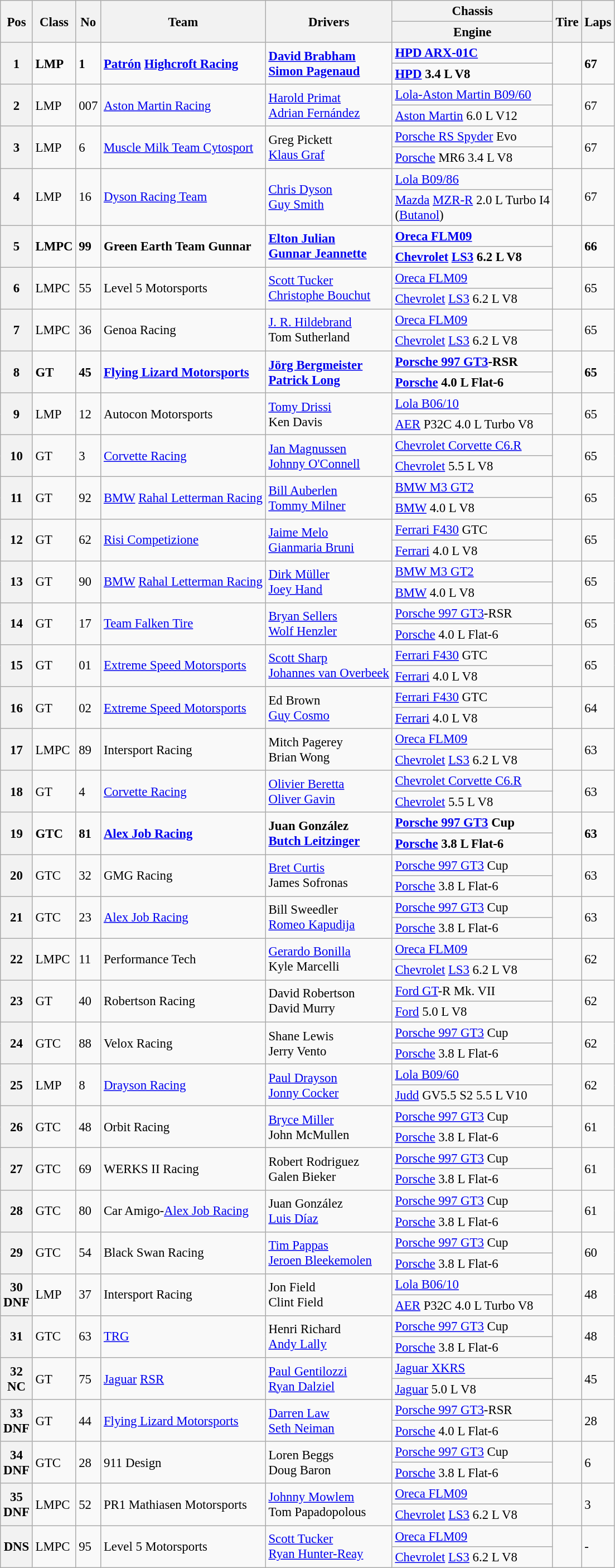<table class="wikitable" style="font-size: 95%;">
<tr>
<th rowspan=2>Pos</th>
<th rowspan=2>Class</th>
<th rowspan=2>No</th>
<th rowspan=2>Team</th>
<th rowspan=2>Drivers</th>
<th>Chassis</th>
<th rowspan=2>Tire</th>
<th rowspan=2>Laps</th>
</tr>
<tr>
<th>Engine</th>
</tr>
<tr style="font-weight:bold">
<th rowspan=2>1</th>
<td rowspan=2>LMP</td>
<td rowspan=2>1</td>
<td rowspan=2> <a href='#'>Patrón</a> <a href='#'>Highcroft Racing</a></td>
<td rowspan=2> <a href='#'>David Brabham</a><br> <a href='#'>Simon Pagenaud</a></td>
<td><a href='#'>HPD ARX-01C</a></td>
<td rowspan=2></td>
<td rowspan=2>67</td>
</tr>
<tr style="font-weight:bold">
<td><a href='#'>HPD</a> 3.4 L V8</td>
</tr>
<tr>
<th rowspan=2>2</th>
<td rowspan=2>LMP</td>
<td rowspan=2>007</td>
<td rowspan=2> <a href='#'>Aston Martin Racing</a></td>
<td rowspan=2> <a href='#'>Harold Primat</a><br> <a href='#'>Adrian Fernández</a></td>
<td><a href='#'>Lola-Aston Martin B09/60</a></td>
<td rowspan=2></td>
<td rowspan=2>67</td>
</tr>
<tr>
<td><a href='#'>Aston Martin</a> 6.0 L V12</td>
</tr>
<tr>
<th rowspan=2>3</th>
<td rowspan=2>LMP</td>
<td rowspan=2>6</td>
<td rowspan=2> <a href='#'>Muscle Milk Team Cytosport</a></td>
<td rowspan=2> Greg Pickett<br> <a href='#'>Klaus Graf</a></td>
<td><a href='#'>Porsche RS Spyder</a> Evo</td>
<td rowspan=2></td>
<td rowspan=2>67</td>
</tr>
<tr>
<td><a href='#'>Porsche</a> MR6 3.4 L V8</td>
</tr>
<tr>
<th rowspan=2>4</th>
<td rowspan=2>LMP</td>
<td rowspan=2>16</td>
<td rowspan=2> <a href='#'>Dyson Racing Team</a></td>
<td rowspan=2> <a href='#'>Chris Dyson</a><br> <a href='#'>Guy Smith</a></td>
<td><a href='#'>Lola B09/86</a></td>
<td rowspan=2></td>
<td rowspan=2>67</td>
</tr>
<tr>
<td><a href='#'>Mazda</a> <a href='#'>MZR-R</a> 2.0 L Turbo I4<br>(<a href='#'>Butanol</a>)</td>
</tr>
<tr style="font-weight:bold">
<th rowspan=2>5</th>
<td rowspan=2>LMPC</td>
<td rowspan=2>99</td>
<td rowspan=2> Green Earth Team Gunnar</td>
<td rowspan=2> <a href='#'>Elton Julian</a><br> <a href='#'>Gunnar Jeannette</a></td>
<td><a href='#'>Oreca FLM09</a></td>
<td rowspan=2></td>
<td rowspan=2>66</td>
</tr>
<tr style="font-weight:bold">
<td><a href='#'>Chevrolet</a> <a href='#'>LS3</a> 6.2 L V8</td>
</tr>
<tr>
<th rowspan=2>6</th>
<td rowspan=2>LMPC</td>
<td rowspan=2>55</td>
<td rowspan=2> Level 5 Motorsports</td>
<td rowspan=2> <a href='#'>Scott Tucker</a><br> <a href='#'>Christophe Bouchut</a></td>
<td><a href='#'>Oreca FLM09</a></td>
<td rowspan=2></td>
<td rowspan=2>65</td>
</tr>
<tr>
<td><a href='#'>Chevrolet</a> <a href='#'>LS3</a> 6.2 L V8</td>
</tr>
<tr>
<th rowspan=2>7</th>
<td rowspan=2>LMPC</td>
<td rowspan=2>36</td>
<td rowspan=2> Genoa Racing</td>
<td rowspan=2> <a href='#'>J. R. Hildebrand</a><br> Tom Sutherland</td>
<td><a href='#'>Oreca FLM09</a></td>
<td rowspan=2></td>
<td rowspan=2>65</td>
</tr>
<tr>
<td><a href='#'>Chevrolet</a> <a href='#'>LS3</a> 6.2 L V8</td>
</tr>
<tr style="font-weight:bold">
<th rowspan=2>8</th>
<td rowspan=2>GT</td>
<td rowspan=2>45</td>
<td rowspan=2> <a href='#'>Flying Lizard Motorsports</a></td>
<td rowspan=2> <a href='#'>Jörg Bergmeister</a><br> <a href='#'>Patrick Long</a></td>
<td><a href='#'>Porsche 997 GT3</a>-RSR</td>
<td rowspan=2></td>
<td rowspan=2>65</td>
</tr>
<tr style="font-weight:bold">
<td><a href='#'>Porsche</a> 4.0 L Flat-6</td>
</tr>
<tr>
<th rowspan=2>9</th>
<td rowspan=2>LMP</td>
<td rowspan=2>12</td>
<td rowspan=2> Autocon Motorsports</td>
<td rowspan=2> <a href='#'>Tomy Drissi</a><br> Ken Davis</td>
<td><a href='#'>Lola B06/10</a></td>
<td rowspan=2></td>
<td rowspan=2>65</td>
</tr>
<tr>
<td><a href='#'>AER</a> P32C 4.0 L Turbo V8</td>
</tr>
<tr>
<th rowspan=2>10</th>
<td rowspan=2>GT</td>
<td rowspan=2>3</td>
<td rowspan=2> <a href='#'>Corvette Racing</a></td>
<td rowspan=2> <a href='#'>Jan Magnussen</a><br> <a href='#'>Johnny O'Connell</a></td>
<td><a href='#'>Chevrolet Corvette C6.R</a></td>
<td rowspan=2></td>
<td rowspan=2>65</td>
</tr>
<tr>
<td><a href='#'>Chevrolet</a> 5.5 L V8</td>
</tr>
<tr>
<th rowspan=2>11</th>
<td rowspan=2>GT</td>
<td rowspan=2>92</td>
<td rowspan=2> <a href='#'>BMW</a> <a href='#'>Rahal Letterman Racing</a></td>
<td rowspan=2> <a href='#'>Bill Auberlen</a><br> <a href='#'>Tommy Milner</a></td>
<td><a href='#'>BMW M3 GT2</a></td>
<td rowspan=2></td>
<td rowspan=2>65</td>
</tr>
<tr>
<td><a href='#'>BMW</a> 4.0 L V8</td>
</tr>
<tr>
<th rowspan=2>12</th>
<td rowspan=2>GT</td>
<td rowspan=2>62</td>
<td rowspan=2> <a href='#'>Risi Competizione</a></td>
<td rowspan=2> <a href='#'>Jaime Melo</a><br> <a href='#'>Gianmaria Bruni</a></td>
<td><a href='#'>Ferrari F430</a> GTC</td>
<td rowspan=2></td>
<td rowspan=2>65</td>
</tr>
<tr>
<td><a href='#'>Ferrari</a> 4.0 L V8</td>
</tr>
<tr>
<th rowspan=2>13</th>
<td rowspan=2>GT</td>
<td rowspan=2>90</td>
<td rowspan=2> <a href='#'>BMW</a> <a href='#'>Rahal Letterman Racing</a></td>
<td rowspan=2> <a href='#'>Dirk Müller</a><br> <a href='#'>Joey Hand</a></td>
<td><a href='#'>BMW M3 GT2</a></td>
<td rowspan=2></td>
<td rowspan=2>65</td>
</tr>
<tr>
<td><a href='#'>BMW</a> 4.0 L V8</td>
</tr>
<tr>
<th rowspan=2>14</th>
<td rowspan=2>GT</td>
<td rowspan=2>17</td>
<td rowspan=2> <a href='#'>Team Falken Tire</a></td>
<td rowspan=2> <a href='#'>Bryan Sellers</a><br> <a href='#'>Wolf Henzler</a></td>
<td><a href='#'>Porsche 997 GT3</a>-RSR</td>
<td rowspan=2></td>
<td rowspan=2>65</td>
</tr>
<tr>
<td><a href='#'>Porsche</a> 4.0 L Flat-6</td>
</tr>
<tr>
<th rowspan=2>15</th>
<td rowspan=2>GT</td>
<td rowspan=2>01</td>
<td rowspan=2> <a href='#'>Extreme Speed Motorsports</a></td>
<td rowspan=2> <a href='#'>Scott Sharp</a><br> <a href='#'>Johannes van Overbeek</a></td>
<td><a href='#'>Ferrari F430</a> GTC</td>
<td rowspan=2></td>
<td rowspan=2>65</td>
</tr>
<tr>
<td><a href='#'>Ferrari</a> 4.0 L V8</td>
</tr>
<tr>
<th rowspan=2>16</th>
<td rowspan=2>GT</td>
<td rowspan=2>02</td>
<td rowspan=2> <a href='#'>Extreme Speed Motorsports</a></td>
<td rowspan=2> Ed Brown<br> <a href='#'>Guy Cosmo</a></td>
<td><a href='#'>Ferrari F430</a> GTC</td>
<td rowspan=2></td>
<td rowspan=2>64</td>
</tr>
<tr>
<td><a href='#'>Ferrari</a> 4.0 L V8</td>
</tr>
<tr>
<th rowspan=2>17</th>
<td rowspan=2>LMPC</td>
<td rowspan=2>89</td>
<td rowspan=2> Intersport Racing</td>
<td rowspan=2> Mitch Pagerey<br> Brian Wong</td>
<td><a href='#'>Oreca FLM09</a></td>
<td rowspan=2></td>
<td rowspan=2>63</td>
</tr>
<tr>
<td><a href='#'>Chevrolet</a> <a href='#'>LS3</a> 6.2 L V8</td>
</tr>
<tr>
<th rowspan=2>18</th>
<td rowspan=2>GT</td>
<td rowspan=2>4</td>
<td rowspan=2> <a href='#'>Corvette Racing</a></td>
<td rowspan=2> <a href='#'>Olivier Beretta</a><br> <a href='#'>Oliver Gavin</a></td>
<td><a href='#'>Chevrolet Corvette C6.R</a></td>
<td rowspan=2></td>
<td rowspan=2>63</td>
</tr>
<tr>
<td><a href='#'>Chevrolet</a> 5.5 L V8</td>
</tr>
<tr style="font-weight:bold">
<th rowspan=2>19</th>
<td rowspan=2>GTC</td>
<td rowspan=2>81</td>
<td rowspan=2> <a href='#'>Alex Job Racing</a></td>
<td rowspan=2> Juan González<br> <a href='#'>Butch Leitzinger</a></td>
<td><a href='#'>Porsche 997 GT3</a> Cup</td>
<td rowspan=2></td>
<td rowspan=2>63</td>
</tr>
<tr style="font-weight:bold">
<td><a href='#'>Porsche</a> 3.8 L Flat-6</td>
</tr>
<tr>
<th rowspan=2>20</th>
<td rowspan=2>GTC</td>
<td rowspan=2>32</td>
<td rowspan=2> GMG Racing</td>
<td rowspan=2> <a href='#'>Bret Curtis</a><br> James Sofronas</td>
<td><a href='#'>Porsche 997 GT3</a> Cup</td>
<td rowspan=2></td>
<td rowspan=2>63</td>
</tr>
<tr>
<td><a href='#'>Porsche</a> 3.8 L Flat-6</td>
</tr>
<tr>
<th rowspan=2>21</th>
<td rowspan=2>GTC</td>
<td rowspan=2>23</td>
<td rowspan=2> <a href='#'>Alex Job Racing</a></td>
<td rowspan=2> Bill Sweedler<br> <a href='#'>Romeo Kapudija</a></td>
<td><a href='#'>Porsche 997 GT3</a> Cup</td>
<td rowspan=2></td>
<td rowspan=2>63</td>
</tr>
<tr>
<td><a href='#'>Porsche</a> 3.8 L Flat-6</td>
</tr>
<tr>
<th rowspan=2>22</th>
<td rowspan=2>LMPC</td>
<td rowspan=2>11</td>
<td rowspan=2> Performance Tech</td>
<td rowspan=2> <a href='#'>Gerardo Bonilla</a><br> Kyle Marcelli</td>
<td><a href='#'>Oreca FLM09</a></td>
<td rowspan=2></td>
<td rowspan=2>62</td>
</tr>
<tr>
<td><a href='#'>Chevrolet</a> <a href='#'>LS3</a> 6.2 L V8</td>
</tr>
<tr>
<th rowspan=2>23</th>
<td rowspan=2>GT</td>
<td rowspan=2>40</td>
<td rowspan=2> Robertson Racing</td>
<td rowspan=2> David Robertson<br> David Murry</td>
<td><a href='#'>Ford GT</a>-R Mk. VII</td>
<td rowspan=2></td>
<td rowspan=2>62</td>
</tr>
<tr>
<td><a href='#'>Ford</a> 5.0 L V8</td>
</tr>
<tr>
<th rowspan=2>24</th>
<td rowspan=2>GTC</td>
<td rowspan=2>88</td>
<td rowspan=2> Velox Racing</td>
<td rowspan=2> Shane Lewis<br> Jerry Vento</td>
<td><a href='#'>Porsche 997 GT3</a> Cup</td>
<td rowspan=2></td>
<td rowspan=2>62</td>
</tr>
<tr>
<td><a href='#'>Porsche</a> 3.8 L Flat-6</td>
</tr>
<tr>
<th rowspan=2>25</th>
<td rowspan=2>LMP</td>
<td rowspan=2>8</td>
<td rowspan=2> <a href='#'>Drayson Racing</a></td>
<td rowspan=2> <a href='#'>Paul Drayson</a><br> <a href='#'>Jonny Cocker</a></td>
<td><a href='#'>Lola B09/60</a></td>
<td rowspan=2></td>
<td rowspan=2>62</td>
</tr>
<tr>
<td><a href='#'>Judd</a> GV5.5 S2 5.5 L V10</td>
</tr>
<tr>
<th rowspan=2>26</th>
<td rowspan=2>GTC</td>
<td rowspan=2>48</td>
<td rowspan=2> Orbit Racing</td>
<td rowspan=2> <a href='#'>Bryce Miller</a><br> John McMullen</td>
<td><a href='#'>Porsche 997 GT3</a> Cup</td>
<td rowspan=2></td>
<td rowspan=2>61</td>
</tr>
<tr>
<td><a href='#'>Porsche</a> 3.8 L Flat-6</td>
</tr>
<tr>
<th rowspan=2>27</th>
<td rowspan=2>GTC</td>
<td rowspan=2>69</td>
<td rowspan=2> WERKS II Racing</td>
<td rowspan=2> Robert Rodriguez<br> Galen Bieker</td>
<td><a href='#'>Porsche 997 GT3</a> Cup</td>
<td rowspan=2></td>
<td rowspan=2>61</td>
</tr>
<tr>
<td><a href='#'>Porsche</a> 3.8 L Flat-6</td>
</tr>
<tr>
<th rowspan=2>28</th>
<td rowspan=2>GTC</td>
<td rowspan=2>80</td>
<td rowspan=2> Car Amigo-<a href='#'>Alex Job Racing</a></td>
<td rowspan=2> Juan González<br> <a href='#'>Luis Díaz</a></td>
<td><a href='#'>Porsche 997 GT3</a> Cup</td>
<td rowspan=2></td>
<td rowspan=2>61</td>
</tr>
<tr>
<td><a href='#'>Porsche</a> 3.8 L Flat-6</td>
</tr>
<tr>
<th rowspan=2>29</th>
<td rowspan=2>GTC</td>
<td rowspan=2>54</td>
<td rowspan=2> Black Swan Racing</td>
<td rowspan=2> <a href='#'>Tim Pappas</a><br> <a href='#'>Jeroen Bleekemolen</a></td>
<td><a href='#'>Porsche 997 GT3</a> Cup</td>
<td rowspan=2></td>
<td rowspan=2>60</td>
</tr>
<tr>
<td><a href='#'>Porsche</a> 3.8 L Flat-6</td>
</tr>
<tr>
<th rowspan=2>30<br>DNF</th>
<td rowspan=2>LMP</td>
<td rowspan=2>37</td>
<td rowspan=2> Intersport Racing</td>
<td rowspan=2> Jon Field<br> Clint Field</td>
<td><a href='#'>Lola B06/10</a></td>
<td rowspan=2></td>
<td rowspan=2>48</td>
</tr>
<tr>
<td><a href='#'>AER</a> P32C 4.0 L Turbo V8</td>
</tr>
<tr>
<th rowspan=2>31</th>
<td rowspan=2>GTC</td>
<td rowspan=2>63</td>
<td rowspan=2> <a href='#'>TRG</a></td>
<td rowspan=2> Henri Richard<br> <a href='#'>Andy Lally</a></td>
<td><a href='#'>Porsche 997 GT3</a> Cup</td>
<td rowspan=2></td>
<td rowspan=2>48</td>
</tr>
<tr>
<td><a href='#'>Porsche</a> 3.8 L Flat-6</td>
</tr>
<tr>
<th rowspan=2>32<br>NC</th>
<td rowspan=2>GT</td>
<td rowspan=2>75</td>
<td rowspan=2> <a href='#'>Jaguar</a> <a href='#'>RSR</a></td>
<td rowspan=2> <a href='#'>Paul Gentilozzi</a><br> <a href='#'>Ryan Dalziel</a></td>
<td><a href='#'>Jaguar XKRS</a></td>
<td rowspan=2></td>
<td rowspan=2>45</td>
</tr>
<tr>
<td><a href='#'>Jaguar</a> 5.0 L V8</td>
</tr>
<tr>
<th rowspan=2>33<br>DNF</th>
<td rowspan=2>GT</td>
<td rowspan=2>44</td>
<td rowspan=2> <a href='#'>Flying Lizard Motorsports</a></td>
<td rowspan=2> <a href='#'>Darren Law</a><br> <a href='#'>Seth Neiman</a></td>
<td><a href='#'>Porsche 997 GT3</a>-RSR</td>
<td rowspan=2></td>
<td rowspan=2>28</td>
</tr>
<tr>
<td><a href='#'>Porsche</a> 4.0 L Flat-6</td>
</tr>
<tr>
<th rowspan=2>34<br>DNF</th>
<td rowspan=2>GTC</td>
<td rowspan=2>28</td>
<td rowspan=2> 911 Design</td>
<td rowspan=2> Loren Beggs<br> Doug Baron</td>
<td><a href='#'>Porsche 997 GT3</a> Cup</td>
<td rowspan=2></td>
<td rowspan=2>6</td>
</tr>
<tr>
<td><a href='#'>Porsche</a> 3.8 L Flat-6</td>
</tr>
<tr>
<th rowspan=2>35<br>DNF</th>
<td rowspan=2>LMPC</td>
<td rowspan=2>52</td>
<td rowspan=2> PR1 Mathiasen Motorsports</td>
<td rowspan=2> <a href='#'>Johnny Mowlem</a><br> Tom Papadopolous</td>
<td><a href='#'>Oreca FLM09</a></td>
<td rowspan=2></td>
<td rowspan=2>3</td>
</tr>
<tr>
<td><a href='#'>Chevrolet</a> <a href='#'>LS3</a> 6.2 L V8</td>
</tr>
<tr>
<th rowspan=2>DNS</th>
<td rowspan=2>LMPC</td>
<td rowspan=2>95</td>
<td rowspan=2> Level 5 Motorsports</td>
<td rowspan=2> <a href='#'>Scott Tucker</a><br> <a href='#'>Ryan Hunter-Reay</a></td>
<td><a href='#'>Oreca FLM09</a></td>
<td rowspan=2></td>
<td rowspan=2>-</td>
</tr>
<tr>
<td><a href='#'>Chevrolet</a> <a href='#'>LS3</a> 6.2 L V8</td>
</tr>
</table>
